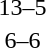<table style="text-align:center">
<tr>
<th width=200></th>
<th width=100></th>
<th width=200></th>
</tr>
<tr>
<td align=right><strong></strong></td>
<td>13–5</td>
<td align=left></td>
</tr>
<tr>
<td align=right><strong></strong></td>
<td>6–6</td>
<td align=left><strong></strong></td>
</tr>
</table>
